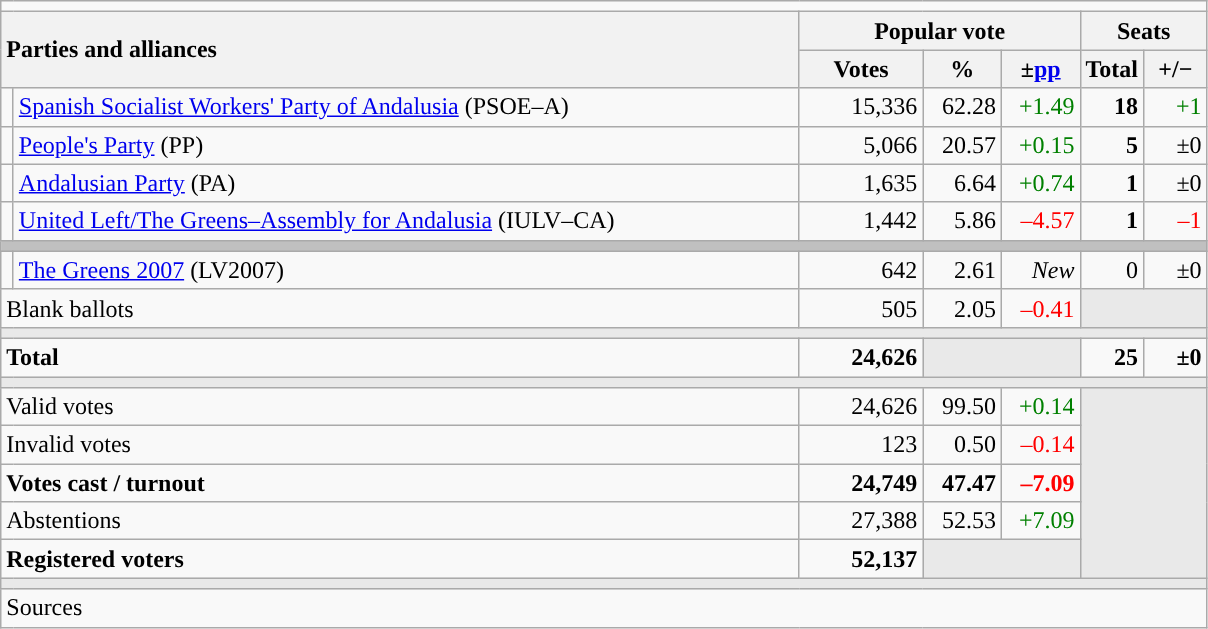<table class="wikitable" style="text-align:right;">
<tr>
<td colspan="7"></td>
</tr>
<tr>
<th style="text-align:left;" rowspan="2" colspan="2" width="525">Parties and alliances</th>
<th colspan="3">Popular vote</th>
<th colspan="2">Seats</th>
</tr>
<tr>
<th width="75">Votes</th>
<th width="45">%</th>
<th width="45">±<a href='#'>pp</a></th>
<th width="35">Total</th>
<th width="35">+/−</th>
</tr>
<tr>
<td width="1" style="color:inherit;background:"></td>
<td align="left"><a href='#'>Spanish Socialist Workers' Party of Andalusia</a> (PSOE–A)</td>
<td>15,336</td>
<td>62.28</td>
<td style="color:green;">+1.49</td>
<td><strong>18</strong></td>
<td style="color:green;">+1</td>
</tr>
<tr>
<td style="color:inherit;background:"></td>
<td align="left"><a href='#'>People's Party</a> (PP)</td>
<td>5,066</td>
<td>20.57</td>
<td style="color:green;">+0.15</td>
<td><strong>5</strong></td>
<td>±0</td>
</tr>
<tr>
<td style="color:inherit;background:"></td>
<td align="left"><a href='#'>Andalusian Party</a> (PA)</td>
<td>1,635</td>
<td>6.64</td>
<td style="color:green;">+0.74</td>
<td><strong>1</strong></td>
<td>±0</td>
</tr>
<tr>
<td style="color:inherit;background:"></td>
<td align="left"><a href='#'>United Left/The Greens–Assembly for Andalusia</a> (IULV–CA)</td>
<td>1,442</td>
<td>5.86</td>
<td style="color:red;">–4.57</td>
<td><strong>1</strong></td>
<td style="color:red;">–1</td>
</tr>
<tr>
<td colspan="7" bgcolor="#C0C0C0"></td>
</tr>
<tr>
<td style="color:inherit;background:"></td>
<td align="left"><a href='#'>The Greens 2007</a> (LV2007)</td>
<td>642</td>
<td>2.61</td>
<td><em>New</em></td>
<td>0</td>
<td>±0</td>
</tr>
<tr>
<td align="left" colspan="2">Blank ballots</td>
<td>505</td>
<td>2.05</td>
<td style="color:red;">–0.41</td>
<td bgcolor="#E9E9E9" colspan="2"></td>
</tr>
<tr>
<td colspan="7" bgcolor="#E9E9E9"></td>
</tr>
<tr style="font-weight:bold;">
<td align="left" colspan="2">Total</td>
<td>24,626</td>
<td bgcolor="#E9E9E9" colspan="2"></td>
<td>25</td>
<td>±0</td>
</tr>
<tr>
<td colspan="7" bgcolor="#E9E9E9"></td>
</tr>
<tr>
<td align="left" colspan="2">Valid votes</td>
<td>24,626</td>
<td>99.50</td>
<td style="color:green;">+0.14</td>
<td bgcolor="#E9E9E9" colspan="2" rowspan="5"></td>
</tr>
<tr>
<td align="left" colspan="2">Invalid votes</td>
<td>123</td>
<td>0.50</td>
<td style="color:red;">–0.14</td>
</tr>
<tr style="font-weight:bold;">
<td align="left" colspan="2">Votes cast / turnout</td>
<td>24,749</td>
<td>47.47</td>
<td style="color:red;">–7.09</td>
</tr>
<tr>
<td align="left" colspan="2">Abstentions</td>
<td>27,388</td>
<td>52.53</td>
<td style="color:green;">+7.09</td>
</tr>
<tr style="font-weight:bold;">
<td align="left" colspan="2">Registered voters</td>
<td>52,137</td>
<td bgcolor="#E9E9E9" colspan="2"></td>
</tr>
<tr>
<td colspan="7" bgcolor="#E9E9E9"></td>
</tr>
<tr>
<td align="left" colspan="7">Sources</td>
</tr>
</table>
